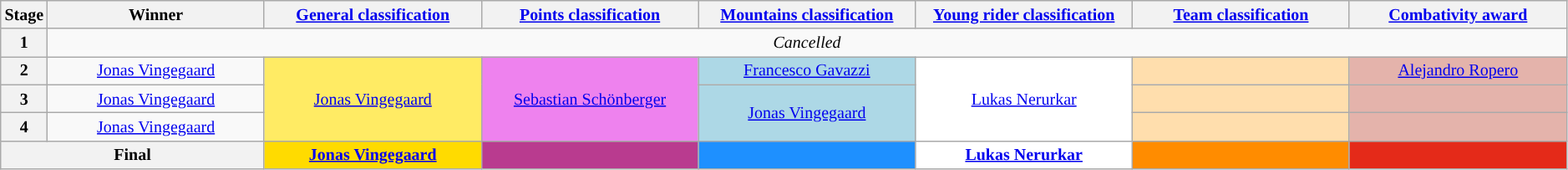<table class="wikitable" style="text-align: center; font-size:smaller;">
<tr style="background:#efefef;">
<th style="width:2%;">Stage</th>
<th style="width:14%;">Winner</th>
<th style="width:14%;"><a href='#'>General classification</a><br></th>
<th style="width:14%;"><a href='#'>Points classification</a><br></th>
<th style="width:14%;"><a href='#'>Mountains classification</a><br></th>
<th style="width:14%;"><a href='#'>Young rider classification</a><br></th>
<th style="width:14%;"><a href='#'>Team classification</a></th>
<th style="width:14%;"><a href='#'>Combativity award</a></th>
</tr>
<tr>
<th>1</th>
<td colspan="7"><em>Cancelled</em></td>
</tr>
<tr>
<th>2</th>
<td><a href='#'>Jonas Vingegaard</a></td>
<td style="background:#FFEB64;" rowspan=3><a href='#'>Jonas Vingegaard</a></td>
<td style="background:violet;" rowspan=3><a href='#'>Sebastian Schönberger</a></td>
<td style="background:lightblue;"><a href='#'>Francesco Gavazzi</a></td>
<td style="background:white;" rowspan=3><a href='#'>Lukas Nerurkar</a></td>
<td style="background:navajowhite;"></td>
<td style="background:#E4B3AB;"><a href='#'>Alejandro Ropero</a></td>
</tr>
<tr>
<th>3</th>
<td><a href='#'>Jonas Vingegaard</a></td>
<td style="background:lightblue;" rowspan=2><a href='#'>Jonas Vingegaard</a></td>
<td style="background:navajowhite;"></td>
<td style="background:#E4B3AB;"></td>
</tr>
<tr>
<th>4</th>
<td><a href='#'>Jonas Vingegaard</a></td>
<td style="background:navajowhite;"></td>
<td style="background:#E4B3AB;"></td>
</tr>
<tr>
<th colspan="2">Final</th>
<th style="background:#FFDB00;"><a href='#'>Jonas Vingegaard</a></th>
<th style="background:#B93B8F;"></th>
<th style="background:dodgerblue;"></th>
<th style="background:white;"><a href='#'>Lukas Nerurkar</a></th>
<th style="background:#FF8C00;"></th>
<th style="background:#E42A19;"></th>
</tr>
</table>
